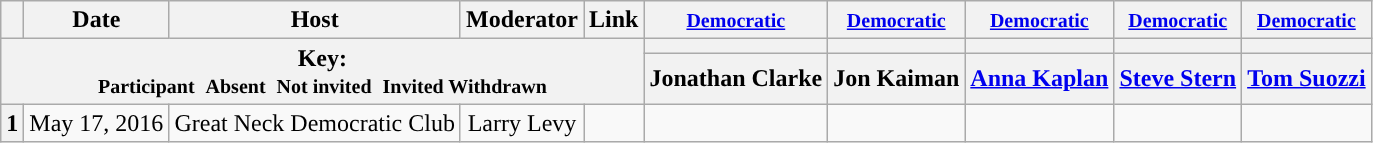<table class="wikitable" style="text-align:center;">
<tr>
<th scope="col"></th>
<th scope="col">Date</th>
<th scope="col">Host</th>
<th scope="col">Moderator</th>
<th scope="col">Link</th>
<th scope="col"><small><a href='#'>Democratic</a></small></th>
<th scope="col"><small><a href='#'>Democratic</a></small></th>
<th scope="col"><small><a href='#'>Democratic</a></small></th>
<th scope="col"><small><a href='#'>Democratic</a></small></th>
<th scope="col"><small><a href='#'>Democratic</a></small></th>
</tr>
<tr>
<th colspan="5" rowspan="2">Key:<br> <small>Participant </small>  <small>Absent </small>  <small>Not invited </small>  <small>Invited  Withdrawn</small></th>
<th scope="col" style="background:"></th>
<th scope="col" style="background:"></th>
<th scope="col" style="background:"></th>
<th scope="col" style="background:"></th>
<th scope="col" style="background:"></th>
</tr>
<tr>
<th scope="col">Jonathan Clarke</th>
<th scope="col">Jon Kaiman</th>
<th scope="col"><a href='#'>Anna Kaplan</a></th>
<th scope="col"><a href='#'>Steve Stern</a></th>
<th scope="col"><a href='#'>Tom Suozzi</a></th>
</tr>
<tr>
<th>1</th>
<td style="white-space:nowrap;">May 17, 2016</td>
<td style="white-space:nowrap;">Great Neck Democratic Club</td>
<td style="white-space:nowrap;">Larry Levy</td>
<td style="white-space:nowrap;"></td>
<td></td>
<td></td>
<td></td>
<td></td>
<td></td>
</tr>
</table>
